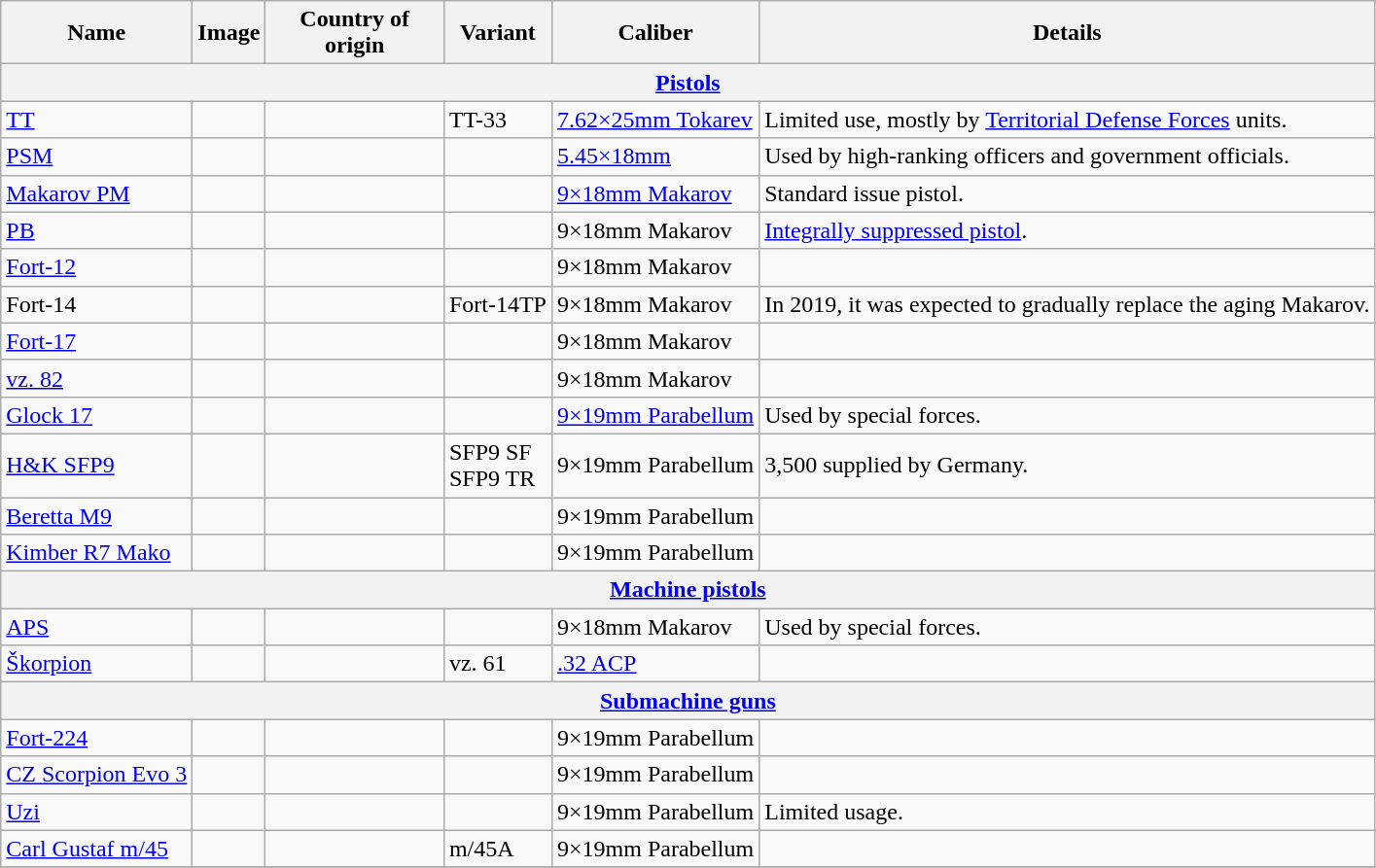<table class="wikitable">
<tr>
<th>Name</th>
<th>Image</th>
<th style="width:115px;">Country of origin</th>
<th>Variant</th>
<th>Caliber</th>
<th style="min-width:13em">Details</th>
</tr>
<tr>
<th colspan="6"><a href='#'>Pistols</a></th>
</tr>
<tr>
<td><a href='#'>TT</a></td>
<td></td>
<td></td>
<td>TT-33</td>
<td><a href='#'>7.62×25mm Tokarev</a></td>
<td>Limited use, mostly by <a href='#'>Territorial Defense Forces</a> units.</td>
</tr>
<tr>
<td><a href='#'>PSM</a></td>
<td></td>
<td></td>
<td></td>
<td><a href='#'>5.45×18mm</a></td>
<td>Used by high-ranking officers and government officials.</td>
</tr>
<tr>
<td><a href='#'>Makarov PM</a></td>
<td></td>
<td></td>
<td></td>
<td><a href='#'>9×18mm Makarov</a></td>
<td>Standard issue pistol.</td>
</tr>
<tr>
<td><a href='#'>PB</a></td>
<td></td>
<td></td>
<td></td>
<td>9×18mm Makarov</td>
<td><a href='#'>Integrally suppressed pistol</a>.</td>
</tr>
<tr>
<td><a href='#'>Fort-12</a></td>
<td></td>
<td></td>
<td></td>
<td>9×18mm Makarov</td>
<td></td>
</tr>
<tr>
<td>Fort-14</td>
<td></td>
<td></td>
<td>Fort-14TP</td>
<td>9×18mm Makarov</td>
<td>In 2019, it was expected to gradually replace the aging Makarov.</td>
</tr>
<tr>
<td><a href='#'>Fort-17</a></td>
<td></td>
<td></td>
<td></td>
<td>9×18mm Makarov</td>
<td></td>
</tr>
<tr>
<td><a href='#'>vz. 82</a></td>
<td></td>
<td></td>
<td></td>
<td>9×18mm Makarov</td>
<td></td>
</tr>
<tr>
<td><a href='#'>Glock 17</a></td>
<td></td>
<td></td>
<td></td>
<td><a href='#'>9×19mm Parabellum</a></td>
<td>Used by special forces.</td>
</tr>
<tr>
<td><a href='#'>H&K SFP9</a></td>
<td></td>
<td></td>
<td>SFP9 SF<br>SFP9 TR</td>
<td>9×19mm Parabellum</td>
<td>3,500 supplied by Germany.</td>
</tr>
<tr>
<td><a href='#'>Beretta M9</a></td>
<td></td>
<td></td>
<td></td>
<td>9×19mm Parabellum</td>
<td></td>
</tr>
<tr>
<td><a href='#'>Kimber R7 Mako</a></td>
<td></td>
<td></td>
<td></td>
<td>9×19mm Parabellum</td>
<td></td>
</tr>
<tr>
<th colspan="6"><a href='#'>Machine pistols</a></th>
</tr>
<tr>
<td><a href='#'>APS</a></td>
<td></td>
<td></td>
<td></td>
<td>9×18mm Makarov</td>
<td>Used by special forces.</td>
</tr>
<tr>
<td><a href='#'>Škorpion</a></td>
<td></td>
<td></td>
<td>vz. 61</td>
<td><a href='#'>.32 ACP</a></td>
<td></td>
</tr>
<tr>
<th colspan="6"><a href='#'>Submachine guns</a></th>
</tr>
<tr>
<td><a href='#'>Fort-224</a></td>
<td></td>
<td></td>
<td></td>
<td>9×19mm Parabellum</td>
<td></td>
</tr>
<tr>
<td><a href='#'>CZ Scorpion Evo 3</a></td>
<td></td>
<td></td>
<td></td>
<td>9×19mm Parabellum</td>
<td></td>
</tr>
<tr>
<td><a href='#'>Uzi</a></td>
<td></td>
<td></td>
<td></td>
<td>9×19mm Parabellum</td>
<td>Limited usage.</td>
</tr>
<tr>
<td><a href='#'>Carl Gustaf m/45</a></td>
<td></td>
<td></td>
<td>m/45A</td>
<td>9×19mm Parabellum</td>
<td></td>
</tr>
<tr>
</tr>
</table>
